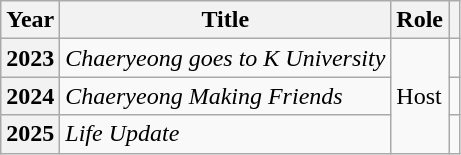<table class="wikitable plainrowheaders">
<tr>
<th scope="col">Year</th>
<th scope="col">Title</th>
<th scope="col">Role</th>
<th scope="col"></th>
</tr>
<tr>
<th scope="row">2023</th>
<td><em>Chaeryeong goes to K University</em></td>
<td rowspan="3">Host</td>
<td style="text-align:center"></td>
</tr>
<tr>
<th scope="row">2024</th>
<td><em>Chaeryeong Making Friends</em></td>
<td style="text-align:center"></td>
</tr>
<tr>
<th scope="row">2025</th>
<td><em>Life Update</em></td>
<td style="text-align:center"></td>
</tr>
</table>
